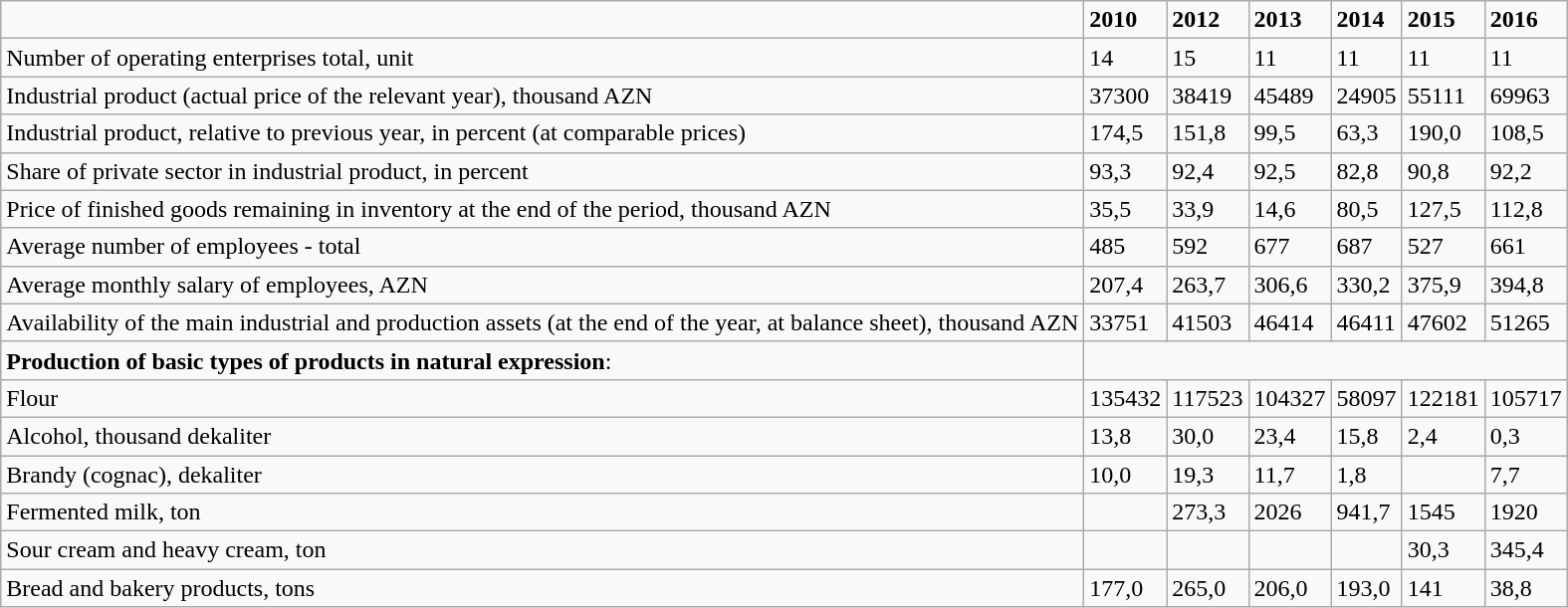<table class="wikitable">
<tr>
<td></td>
<td><strong>2010</strong></td>
<td><strong>2012</strong></td>
<td><strong>2013</strong></td>
<td><strong>2014</strong></td>
<td><strong>2015</strong></td>
<td><strong>2016</strong></td>
</tr>
<tr>
<td>Number  of operating enterprises total, unit</td>
<td>14</td>
<td>15</td>
<td>11</td>
<td>11</td>
<td>11</td>
<td>11</td>
</tr>
<tr>
<td>Industrial  product (actual price of the relevant year), thousand AZN</td>
<td>37300</td>
<td>38419</td>
<td>45489</td>
<td>24905</td>
<td>55111</td>
<td>69963</td>
</tr>
<tr>
<td>Industrial  product, relative to previous year, in percent (at comparable prices)</td>
<td>174,5</td>
<td>151,8</td>
<td>99,5</td>
<td>63,3</td>
<td>190,0</td>
<td>108,5</td>
</tr>
<tr>
<td>Share  of private sector in industrial product, in percent</td>
<td>93,3</td>
<td>92,4</td>
<td>92,5</td>
<td>82,8</td>
<td>90,8</td>
<td>92,2</td>
</tr>
<tr>
<td>Price  of finished goods remaining in inventory at the end of the period, thousand  AZN</td>
<td>35,5</td>
<td>33,9</td>
<td>14,6</td>
<td>80,5</td>
<td>127,5</td>
<td>112,8</td>
</tr>
<tr>
<td>Average  number of employees - total</td>
<td>485</td>
<td>592</td>
<td>677</td>
<td>687</td>
<td>527</td>
<td>661</td>
</tr>
<tr>
<td>Average  monthly salary of employees, AZN</td>
<td>207,4</td>
<td>263,7</td>
<td>306,6</td>
<td>330,2</td>
<td>375,9</td>
<td>394,8</td>
</tr>
<tr>
<td>Availability  of the main industrial and production assets (at the end of the year, at  balance sheet), thousand AZN</td>
<td>33751</td>
<td>41503</td>
<td>46414</td>
<td>46411</td>
<td>47602</td>
<td>51265</td>
</tr>
<tr>
<td><strong>Production of basic types of products in natural  expression</strong>:</td>
<td colspan="6"></td>
</tr>
<tr>
<td>Flour</td>
<td>135432</td>
<td>117523</td>
<td>104327</td>
<td>58097</td>
<td>122181</td>
<td>105717</td>
</tr>
<tr>
<td>Alcohol,  thousand dekaliter</td>
<td>13,8</td>
<td>30,0</td>
<td>23,4</td>
<td>15,8</td>
<td>2,4</td>
<td>0,3</td>
</tr>
<tr>
<td>Brandy  (cognac), dekaliter</td>
<td>10,0</td>
<td>19,3</td>
<td>11,7</td>
<td>1,8</td>
<td></td>
<td>7,7</td>
</tr>
<tr>
<td>Fermented  milk, ton</td>
<td></td>
<td>273,3</td>
<td>2026</td>
<td>941,7</td>
<td>1545</td>
<td>1920</td>
</tr>
<tr>
<td>Sour  cream and heavy cream, ton</td>
<td></td>
<td></td>
<td></td>
<td></td>
<td>30,3</td>
<td>345,4</td>
</tr>
<tr>
<td>Bread  and bakery products, tons</td>
<td>177,0</td>
<td>265,0</td>
<td>206,0</td>
<td>193,0</td>
<td>141</td>
<td>38,8</td>
</tr>
</table>
